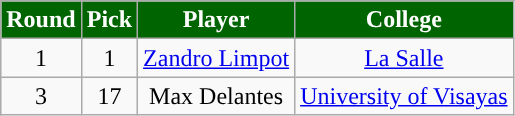<table class="wikitable sortable sortable">
<tr>
<th style="background:#006401; color:#FFFFFF; ">Round</th>
<th style="background:#006401; color:#FFFFFF; ">Pick</th>
<th style="background:#006401; color:#FFFFFF; ">Player</th>
<th style="background:#006401; color:#FFFFFF; ">College</th>
</tr>
<tr style="text-align: center">
<td align="center">1</td>
<td align="center">1</td>
<td><a href='#'>Zandro Limpot</a></td>
<td><a href='#'>La Salle</a></td>
</tr>
<tr style="text-align: center">
<td align="center">3</td>
<td align="center">17</td>
<td>Max Delantes</td>
<td><a href='#'>University of Visayas</a></td>
</tr>
</table>
